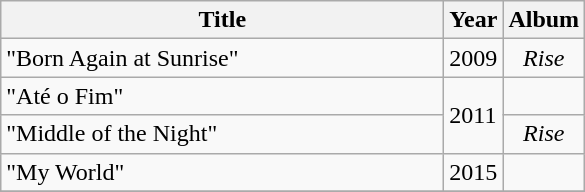<table class="wikitable">
<tr>
<th style="width:18em;">Title</th>
<th>Year</th>
<th>Album</th>
</tr>
<tr>
<td>"Born Again at Sunrise"</td>
<td>2009</td>
<td align="center"><em>Rise</em></td>
</tr>
<tr>
<td>"Até o Fim"</td>
<td rowspan=2>2011</td>
<td></td>
</tr>
<tr>
<td>"Middle of the Night"</td>
<td align="center"><em>Rise</em></td>
</tr>
<tr>
<td>"My World"</td>
<td>2015</td>
<td></td>
</tr>
<tr>
</tr>
</table>
